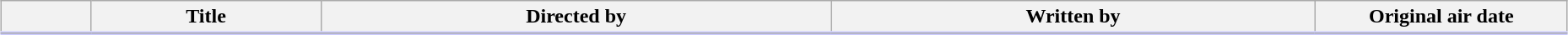<table class="wikitable" style="width:98%; margin:auto; background:#FFF;">
<tr style="border-bottom: 3px solid #CCF;">
<th style="width:4em;"></th>
<th>Title</th>
<th>Directed by</th>
<th>Written by</th>
<th style="width:12em;">Original air date</th>
</tr>
<tr>
</tr>
</table>
